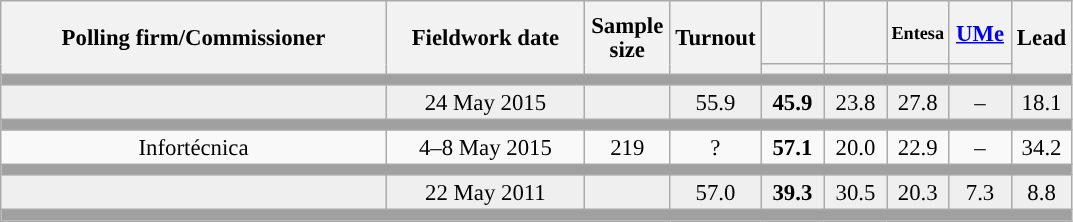<table class="wikitable collapsible collapsed" style="text-align:center; font-size:95%; line-height:16px;">
<tr style="height:42px;">
<th style="width:250px;" rowspan="2">Polling firm/Commissioner</th>
<th style="width:125px;" rowspan="2">Fieldwork date</th>
<th style="width:50px;" rowspan="2">Sample size</th>
<th style="width:45px;" rowspan="2">Turnout</th>
<th style="width:35px;"></th>
<th style="width:35px;"></th>
<th style="width:35px; font-size:80%;">Entesa</th>
<th style="width:35px;"><a href='#'>UMe</a></th>
<th style="width:30px;" rowspan="2">Lead</th>
</tr>
<tr>
<th style="color:inherit;background:"></th>
<th style="color:inherit;background:"></th>
<th style="color:inherit;background:"></th>
<th style="color:inherit;background:"></th>
</tr>
<tr>
<td colspan="9" style="background:#A0A0A0"></td>
</tr>
<tr style="background:#EFEFEF;">
<td><strong></strong></td>
<td>24 May 2015</td>
<td></td>
<td>55.9</td>
<td><strong>45.9</strong><br></td>
<td>23.8<br></td>
<td>27.8<br></td>
<td>–</td>
<td style="background:">18.1</td>
</tr>
<tr>
<td colspan="9" style="background:#A0A0A0"></td>
</tr>
<tr>
<td>Infortécnica</td>
<td>4–8 May 2015</td>
<td>219</td>
<td>?</td>
<td><strong>57.1</strong><br></td>
<td>20.0<br></td>
<td>22.9<br></td>
<td>–</td>
<td style="background:">34.2</td>
</tr>
<tr>
<td colspan="9" style="background:#A0A0A0"></td>
</tr>
<tr style="background:#EFEFEF;">
<td><strong></strong></td>
<td>22 May 2011</td>
<td></td>
<td>57.0</td>
<td><strong>39.3</strong><br></td>
<td>30.5<br></td>
<td>20.3<br></td>
<td>7.3<br></td>
<td style="background:">8.8</td>
</tr>
<tr>
<td colspan="9" style="background:#A0A0A0"></td>
</tr>
</table>
